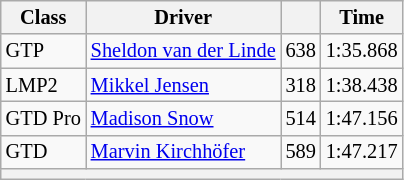<table class="wikitable" style="font-size:85%;">
<tr>
<th>Class</th>
<th>Driver</th>
<th></th>
<th>Time</th>
</tr>
<tr>
<td>GTP</td>
<td> <a href='#'>Sheldon van der Linde</a></td>
<td>638</td>
<td>1:35.868</td>
</tr>
<tr>
<td>LMP2</td>
<td> <a href='#'>Mikkel Jensen</a></td>
<td>318</td>
<td>1:38.438</td>
</tr>
<tr>
<td>GTD Pro</td>
<td> <a href='#'>Madison Snow</a></td>
<td>514</td>
<td>1:47.156</td>
</tr>
<tr>
<td>GTD</td>
<td> <a href='#'>Marvin Kirchhöfer</a></td>
<td>589</td>
<td>1:47.217</td>
</tr>
<tr>
<th colspan="4"></th>
</tr>
</table>
